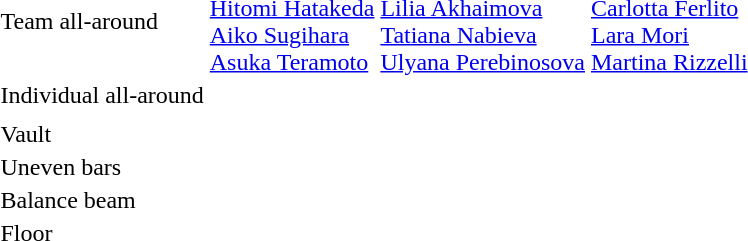<table>
<tr>
<td>Team all-around<br></td>
<td><br><a href='#'>Hitomi Hatakeda</a><br><a href='#'>Aiko Sugihara</a><br><a href='#'>Asuka Teramoto</a></td>
<td><br><a href='#'>Lilia Akhaimova</a><br><a href='#'>Tatiana Nabieva</a><br><a href='#'>Ulyana Perebinosova</a></td>
<td><br><a href='#'>Carlotta Ferlito</a><br><a href='#'>Lara Mori</a><br><a href='#'>Martina Rizzelli</a></td>
</tr>
<tr>
<td>Individual all-around<br></td>
<td></td>
<td></td>
<td></td>
</tr>
<tr>
<th colspan="4"></th>
</tr>
<tr>
<td>Vault<br></td>
<td></td>
<td></td>
<td></td>
</tr>
<tr>
<td>Uneven bars<br></td>
<td></td>
<td></td>
<td></td>
</tr>
<tr>
<td>Balance beam<br></td>
<td></td>
<td></td>
<td></td>
</tr>
<tr>
<td>Floor<br></td>
<td></td>
<td></td>
<td></td>
</tr>
</table>
